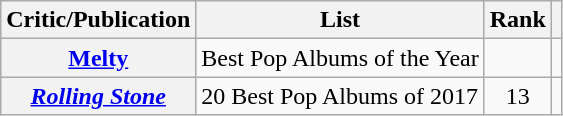<table class="wikitable plainrowheaders sortable">
<tr>
<th>Critic/Publication</th>
<th scope="col">List</th>
<th data-sort-type="number">Rank</th>
<th scope="col" class="unsortable"></th>
</tr>
<tr>
<th scope="row"><a href='#'>Melty</a></th>
<td>Best Pop Albums of the Year</td>
<td></td>
<td></td>
</tr>
<tr>
<th scope="row"><em><a href='#'>Rolling Stone</a></em></th>
<td>20 Best Pop Albums of 2017</td>
<td align="center">13</td>
<td align="center"></td>
</tr>
</table>
